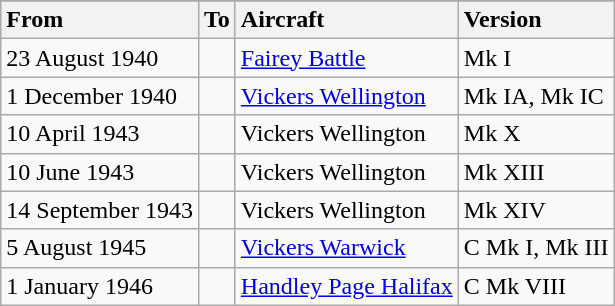<table class="wikitable">
<tr>
</tr>
<tr>
<th style="text-align: left;">From</th>
<th style="text-align: left;">To</th>
<th style="text-align: left;">Aircraft</th>
<th style="text-align: left;">Version</th>
</tr>
<tr>
<td>23 August 1940</td>
<td></td>
<td><a href='#'>Fairey Battle</a></td>
<td>Mk I</td>
</tr>
<tr>
<td>1 December 1940</td>
<td></td>
<td><a href='#'>Vickers Wellington</a></td>
<td>Mk IA, Mk IC</td>
</tr>
<tr>
<td>10 April 1943</td>
<td></td>
<td>Vickers Wellington</td>
<td>Mk X</td>
</tr>
<tr>
<td>10 June 1943</td>
<td></td>
<td>Vickers Wellington</td>
<td>Mk XIII</td>
</tr>
<tr>
<td>14 September 1943</td>
<td></td>
<td>Vickers Wellington</td>
<td>Mk XIV</td>
</tr>
<tr>
<td>5 August 1945</td>
<td></td>
<td><a href='#'>Vickers Warwick</a></td>
<td>C Mk I, Mk III</td>
</tr>
<tr>
<td>1 January 1946</td>
<td></td>
<td><a href='#'>Handley Page Halifax</a></td>
<td>C Mk VIII</td>
</tr>
</table>
